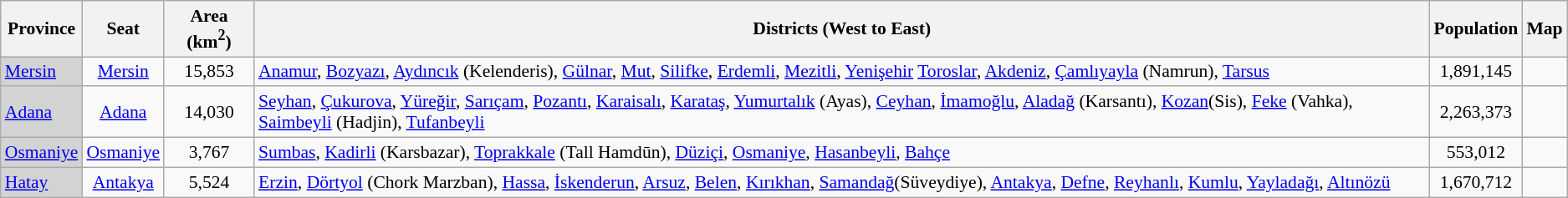<table class="wikitable sortable mw-collapsible" border="1" style="font-size:90%">
<tr>
<th>Province</th>
<th>Seat</th>
<th>Area (km<sup>2</sup>)</th>
<th>Districts (West to East)</th>
<th>Population</th>
<th class="unsortable">Map</th>
</tr>
<tr>
<td bgcolor="lightgray"><a href='#'>Mersin</a></td>
<td align="center"><a href='#'>Mersin</a></td>
<td align="center">15,853</td>
<td align="left"><a href='#'>Anamur</a>, <a href='#'>Bozyazı</a>, <a href='#'>Aydıncık</a> (Kelenderis), <a href='#'>Gülnar</a>, <a href='#'>Mut</a>, <a href='#'>Silifke</a>, <a href='#'>Erdemli</a>, <a href='#'>Mezitli</a>, <a href='#'>Yenişehir</a> <a href='#'>Toroslar</a>, <a href='#'>Akdeniz</a>, <a href='#'>Çamlıyayla</a> (Namrun), <a href='#'>Tarsus</a></td>
<td align="center">1,891,145</td>
<td></td>
</tr>
<tr>
<td bgcolor="lightgray"><a href='#'>Adana</a></td>
<td align="center"><a href='#'>Adana</a></td>
<td align="center">14,030</td>
<td align="left"><a href='#'>Seyhan</a>, <a href='#'>Çukurova</a>, <a href='#'>Yüreğir</a>, <a href='#'>Sarıçam</a>, <a href='#'>Pozantı</a>, <a href='#'>Karaisalı</a>, <a href='#'>Karataş</a>, <a href='#'>Yumurtalık</a> (Ayas), <a href='#'>Ceyhan</a>, <a href='#'>İmamoğlu</a>, <a href='#'>Aladağ</a> (Karsantı), <a href='#'>Kozan</a>(Sis), <a href='#'>Feke</a> (Vahka), <a href='#'>Saimbeyli</a> (Hadjin), <a href='#'>Tufanbeyli</a></td>
<td align="center">2,263,373</td>
<td></td>
</tr>
<tr>
<td bgcolor="lightgray"><a href='#'>Osmaniye</a></td>
<td align="center"><a href='#'>Osmaniye</a></td>
<td align="center">3,767</td>
<td align="left"><a href='#'>Sumbas</a>, <a href='#'>Kadirli</a> (Karsbazar), <a href='#'>Toprakkale</a> (Tall Hamdūn), <a href='#'>Düziçi</a>, <a href='#'>Osmaniye</a>, <a href='#'>Hasanbeyli</a>, <a href='#'>Bahçe</a></td>
<td align="center">553,012</td>
<td></td>
</tr>
<tr>
<td bgcolor="lightgray"><a href='#'>Hatay</a></td>
<td align="center"><a href='#'>Antakya</a></td>
<td align="center">5,524</td>
<td align="left"><a href='#'>Erzin</a>, <a href='#'>Dörtyol</a> (Chork Marzban), <a href='#'>Hassa</a>, <a href='#'>İskenderun</a>, <a href='#'>Arsuz</a>, <a href='#'>Belen</a>, <a href='#'>Kırıkhan</a>, <a href='#'>Samandağ</a>(Süveydiye), <a href='#'>Antakya</a>, <a href='#'>Defne</a>, <a href='#'>Reyhanlı</a>, <a href='#'>Kumlu</a>, <a href='#'>Yayladağı</a>, <a href='#'>Altınözü</a></td>
<td align="center">1,670,712</td>
<td></td>
</tr>
</table>
